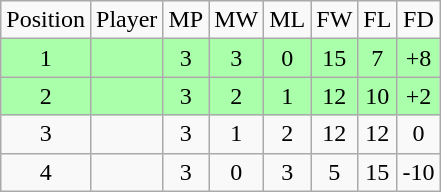<table class="wikitable" style="text-align: center;">
<tr>
<td>Position</td>
<td>Player</td>
<td>MP</td>
<td>MW</td>
<td>ML</td>
<td>FW</td>
<td>FL</td>
<td>FD</td>
</tr>
<tr style="background:#afa;">
<td>1</td>
<td style="text-align:left;"></td>
<td>3</td>
<td>3</td>
<td>0</td>
<td>15</td>
<td>7</td>
<td>+8</td>
</tr>
<tr style="background:#afa;">
<td>2</td>
<td style="text-align:left;"></td>
<td>3</td>
<td>2</td>
<td>1</td>
<td>12</td>
<td>10</td>
<td>+2</td>
</tr>
<tr>
<td>3</td>
<td style="text-align:left;"></td>
<td>3</td>
<td>1</td>
<td>2</td>
<td>12</td>
<td>12</td>
<td>0</td>
</tr>
<tr>
<td>4</td>
<td style="text-align:left;"></td>
<td>3</td>
<td>0</td>
<td>3</td>
<td>5</td>
<td>15</td>
<td>-10</td>
</tr>
</table>
